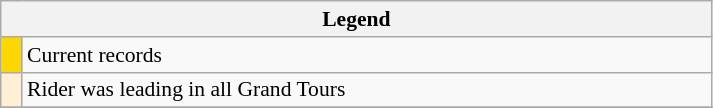<table class="wikitable nowrap" style="font-size:90%; width: 33em;">
<tr>
<th colspan="2">Legend</th>
</tr>
<tr>
<td style="background: #ffd700"></td>
<td>Current records</td>
</tr>
<tr>
<td style="background: #ffefd5"></td>
<td>Rider was leading in all Grand Tours</td>
</tr>
<tr>
</tr>
</table>
